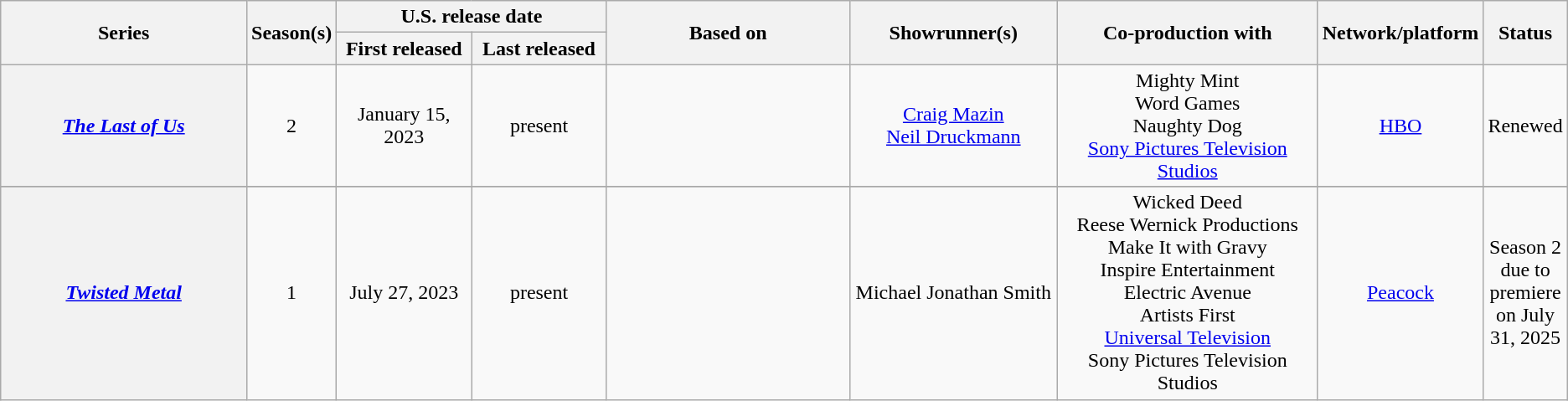<table class="wikitable sortable">
<tr>
<th rowspan=2 width=20%>Series</th>
<th rowspan=2 width=5%>Season(s)</th>
<th colspan=2 width=20%>U.S. release date</th>
<th rowspan=2 width=20%>Based on</th>
<th rowspan=2 width=15%>Showrunner(s)</th>
<th rowspan=2 width=20% class="unsortable">Co-production with</th>
<th rowspan=2 width=5%>Network/platform</th>
<th rowspan=2 width=15%>Status</th>
</tr>
<tr style="text-align:center;">
<th width=10%>First released</th>
<th width=10%>Last released</th>
</tr>
<tr style="text-align:center;">
<th><em><a href='#'>The Last of Us</a></em></th>
<td>2</td>
<td>January 15, 2023</td>
<td>present</td>
<td></td>
<td><a href='#'>Craig Mazin</a><br><a href='#'>Neil Druckmann</a></td>
<td>Mighty Mint<br>Word Games<br>Naughty Dog<br><a href='#'>Sony Pictures Television Studios</a></td>
<td><a href='#'>HBO</a></td>
<td>Renewed</td>
</tr>
<tr>
</tr>
<tr style="text-align:center;">
<th><em><a href='#'>Twisted Metal</a></em></th>
<td>1</td>
<td>July 27, 2023</td>
<td>present</td>
<td></td>
<td>Michael Jonathan Smith</td>
<td>Wicked Deed<br>Reese Wernick Productions<br>Make It with Gravy<br>Inspire Entertainment<br>Electric Avenue<br>Artists First<br><a href='#'>Universal Television</a><br>Sony Pictures Television Studios</td>
<td><a href='#'>Peacock</a></td>
<td>Season 2 due to premiere on July 31, 2025</td>
</tr>
</table>
